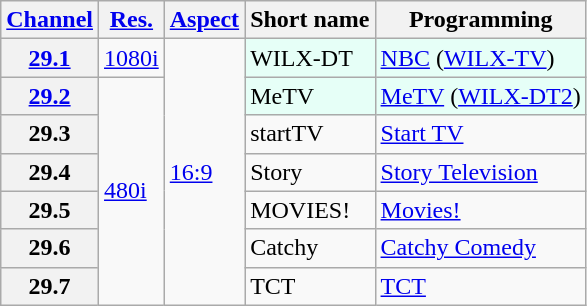<table class=wikitable>
<tr>
<th scope = "col"><a href='#'>Channel</a></th>
<th scope = "col"><a href='#'>Res.</a></th>
<th scope = "col"><a href='#'>Aspect</a></th>
<th scope = "col">Short name</th>
<th scope = "col">Programming</th>
</tr>
<tr>
<th scope = "row"><a href='#'>29.1</a></th>
<td><a href='#'>1080i</a></td>
<td rowspan=7><a href='#'>16:9</a></td>
<td style="background-color: #E6FFF7;">WILX-DT</td>
<td style="background-color: #E6FFF7;"><a href='#'>NBC</a> (<a href='#'>WILX-TV</a>)</td>
</tr>
<tr>
<th scope = "row"><a href='#'>29.2</a></th>
<td rowspan=6><a href='#'>480i</a></td>
<td style="background-color: #E6FFF7;">MeTV</td>
<td style="background-color: #E6FFF7;"><a href='#'>MeTV</a> (<a href='#'>WILX-DT2</a>)</td>
</tr>
<tr>
<th scope = "row">29.3</th>
<td>startTV</td>
<td><a href='#'>Start TV</a></td>
</tr>
<tr>
<th scope = "row">29.4</th>
<td>Story</td>
<td><a href='#'>Story Television</a></td>
</tr>
<tr>
<th scope = "row">29.5</th>
<td>MOVIES!</td>
<td><a href='#'>Movies!</a></td>
</tr>
<tr>
<th scope = "row">29.6</th>
<td>Catchy</td>
<td><a href='#'>Catchy Comedy</a></td>
</tr>
<tr>
<th scope = "row">29.7</th>
<td>TCT</td>
<td><a href='#'>TCT</a></td>
</tr>
</table>
